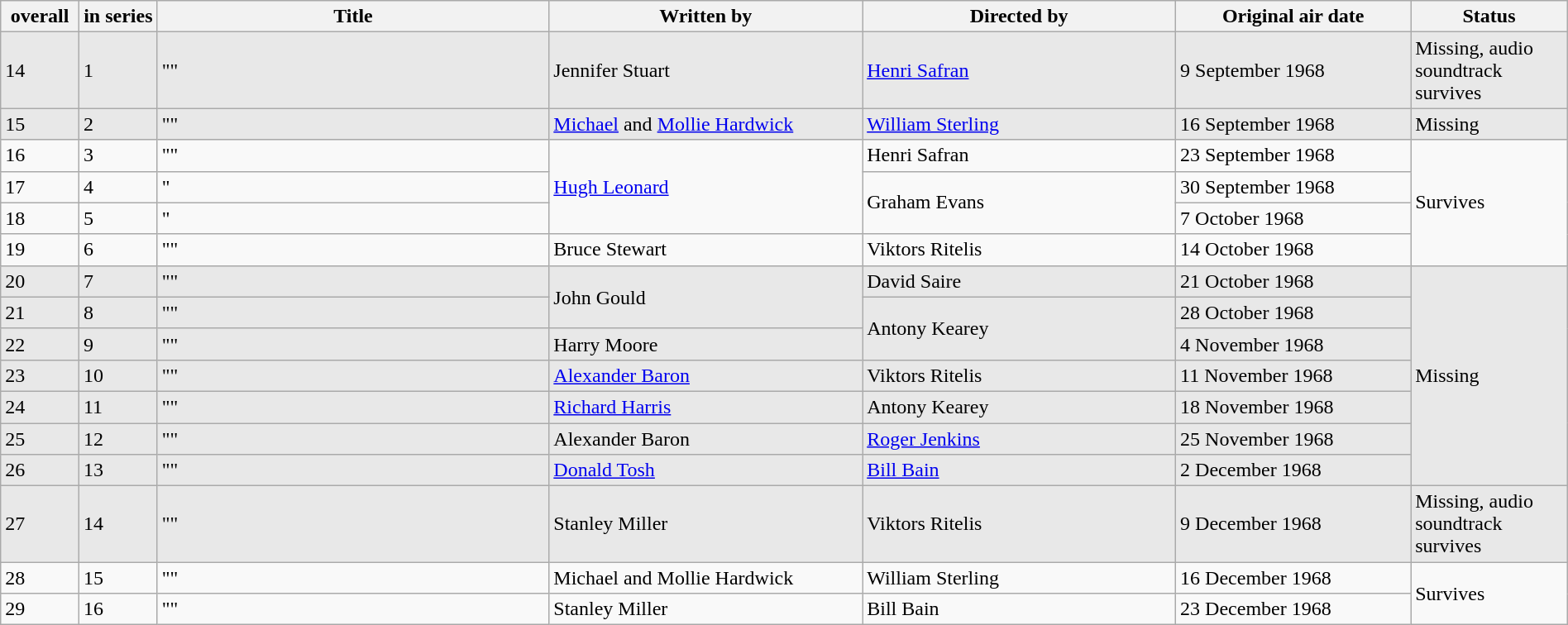<table class="wikitable col1center col2center" style="width:100%;">
<tr>
<th scope="col" style="width:5%;"> overall</th>
<th scope="col" style="width:5%;"> in series</th>
<th scope="col" style="width:25%;">Title</th>
<th scope="col" style="width:20%;">Written by</th>
<th scope="col" style="width:20%;">Directed by</th>
<th scope="col" style="width:15%;">Original air date</th>
<th scope="col" style="width:10%;">Status</th>
</tr>
<tr style="background:#e8e8e8;">
<td>14</td>
<td>1</td>
<td>""</td>
<td>Jennifer Stuart</td>
<td><a href='#'>Henri Safran</a></td>
<td>9 September 1968</td>
<td>Missing, audio soundtrack survives</td>
</tr>
<tr style="background:#e8e8e8;">
<td>15</td>
<td>2</td>
<td>""</td>
<td><a href='#'>Michael</a> and <a href='#'>Mollie Hardwick</a></td>
<td><a href='#'>William Sterling</a></td>
<td>16 September 1968</td>
<td>Missing</td>
</tr>
<tr>
<td>16</td>
<td>3</td>
<td>""</td>
<td rowspan="3"><a href='#'>Hugh Leonard</a></td>
<td>Henri Safran</td>
<td>23 September 1968</td>
<td rowspan="4">Survives</td>
</tr>
<tr>
<td>17</td>
<td>4</td>
<td>"</td>
<td rowspan="2">Graham Evans</td>
<td>30 September 1968</td>
</tr>
<tr>
<td>18</td>
<td>5</td>
<td>"</td>
<td>7 October 1968</td>
</tr>
<tr>
<td>19</td>
<td>6</td>
<td>""</td>
<td>Bruce Stewart</td>
<td>Viktors Ritelis</td>
<td>14 October 1968</td>
</tr>
<tr style="background:#e8e8e8;">
<td>20</td>
<td>7</td>
<td>""</td>
<td rowspan="2">John Gould</td>
<td>David Saire</td>
<td>21 October 1968</td>
<td rowspan="7">Missing</td>
</tr>
<tr style="background:#e8e8e8;">
<td>21</td>
<td>8</td>
<td>""</td>
<td rowspan="2">Antony Kearey</td>
<td>28 October 1968</td>
</tr>
<tr style="background:#e8e8e8;">
<td>22</td>
<td>9</td>
<td>""</td>
<td>Harry Moore</td>
<td>4 November 1968</td>
</tr>
<tr style="background:#e8e8e8;">
<td>23</td>
<td>10</td>
<td>""</td>
<td><a href='#'>Alexander Baron</a></td>
<td>Viktors Ritelis</td>
<td>11 November 1968</td>
</tr>
<tr style="background:#e8e8e8;">
<td>24</td>
<td>11</td>
<td>""</td>
<td><a href='#'>Richard Harris</a></td>
<td>Antony Kearey</td>
<td>18 November 1968</td>
</tr>
<tr style="background:#e8e8e8;">
<td>25</td>
<td>12</td>
<td>""</td>
<td>Alexander Baron</td>
<td><a href='#'>Roger Jenkins</a></td>
<td>25 November 1968</td>
</tr>
<tr style="background:#e8e8e8;">
<td>26</td>
<td>13</td>
<td>""</td>
<td><a href='#'>Donald Tosh</a></td>
<td><a href='#'>Bill Bain</a></td>
<td>2 December 1968</td>
</tr>
<tr style="background:#e8e8e8;">
<td>27</td>
<td>14</td>
<td>""</td>
<td>Stanley Miller</td>
<td>Viktors Ritelis</td>
<td>9 December 1968</td>
<td>Missing, audio soundtrack survives</td>
</tr>
<tr>
<td>28</td>
<td>15</td>
<td>""</td>
<td>Michael and Mollie Hardwick</td>
<td>William Sterling</td>
<td>16 December 1968</td>
<td rowspan="2">Survives</td>
</tr>
<tr>
<td>29</td>
<td>16</td>
<td>""</td>
<td>Stanley Miller</td>
<td>Bill Bain</td>
<td>23 December 1968</td>
</tr>
</table>
